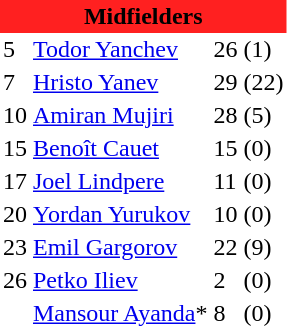<table class="toccolours" border="0" cellpadding="2" cellspacing="0" align="left" style="margin:0.5em;">
<tr>
<th colspan="4" align="center" bgcolor="#FF2020"><span>Midfielders</span></th>
</tr>
<tr>
<td>5</td>
<td> <a href='#'>Todor Yanchev</a></td>
<td>26</td>
<td>(1)</td>
</tr>
<tr>
<td>7</td>
<td> <a href='#'>Hristo Yanev</a></td>
<td>29</td>
<td>(22)</td>
</tr>
<tr>
<td>10</td>
<td> <a href='#'>Amiran Mujiri</a></td>
<td>28</td>
<td>(5)</td>
</tr>
<tr>
<td>15</td>
<td> <a href='#'>Benoît Cauet</a></td>
<td>15</td>
<td>(0)</td>
</tr>
<tr>
<td>17</td>
<td> <a href='#'>Joel Lindpere</a></td>
<td>11</td>
<td>(0)</td>
</tr>
<tr>
<td>20</td>
<td> <a href='#'>Yordan Yurukov</a></td>
<td>10</td>
<td>(0)</td>
</tr>
<tr>
<td>23</td>
<td> <a href='#'>Emil Gargorov</a></td>
<td>22</td>
<td>(9)</td>
</tr>
<tr>
<td>26</td>
<td> <a href='#'>Petko Iliev</a></td>
<td>2</td>
<td>(0)</td>
</tr>
<tr>
<td></td>
<td> <a href='#'>Mansour Ayanda</a>*</td>
<td>8</td>
<td>(0)</td>
</tr>
<tr>
</tr>
</table>
